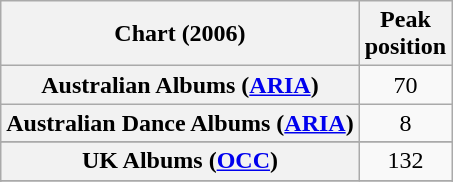<table class="wikitable sortable plainrowheaders" style="text-align:center">
<tr>
<th scope="col">Chart (2006)</th>
<th scope="col">Peak<br>position</th>
</tr>
<tr>
<th scope="row">Australian Albums (<a href='#'>ARIA</a>)</th>
<td>70</td>
</tr>
<tr>
<th scope="row">Australian Dance Albums (<a href='#'>ARIA</a>)</th>
<td>8</td>
</tr>
<tr>
</tr>
<tr>
<th scope="row">UK Albums (<a href='#'>OCC</a>)</th>
<td>132</td>
</tr>
<tr>
</tr>
<tr>
</tr>
<tr>
</tr>
<tr>
</tr>
<tr>
</tr>
</table>
